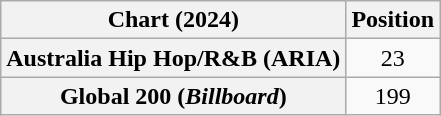<table class="wikitable sortable plainrowheaders" style="text-align:center">
<tr>
<th scope="col">Chart (2024)</th>
<th scope="col">Position</th>
</tr>
<tr>
<th scope="row">Australia Hip Hop/R&B (ARIA)</th>
<td>23</td>
</tr>
<tr>
<th scope="row">Global 200 (<em>Billboard</em>)</th>
<td>199</td>
</tr>
</table>
